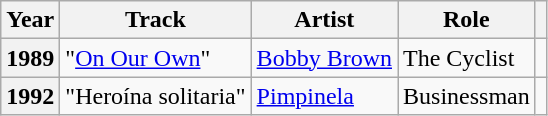<table class="wikitable plainrowheaders">
<tr>
<th>Year</th>
<th>Track</th>
<th>Artist</th>
<th>Role</th>
<th></th>
</tr>
<tr>
<th scope="row">1989</th>
<td>"<a href='#'>On Our Own</a>"</td>
<td><a href='#'>Bobby Brown</a></td>
<td>The Cyclist</td>
<td style="text-align:center;"></td>
</tr>
<tr>
<th scope="row">1992</th>
<td>"Heroína solitaria"</td>
<td><a href='#'>Pimpinela</a></td>
<td>Businessman</td>
<td style="text-align:center;"></td>
</tr>
</table>
